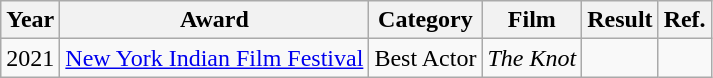<table class="wikitable">
<tr>
<th>Year</th>
<th>Award</th>
<th>Category</th>
<th>Film</th>
<th>Result</th>
<th>Ref.</th>
</tr>
<tr>
<td>2021</td>
<td><a href='#'>New York Indian Film Festival</a></td>
<td>Best Actor</td>
<td><em>The Knot</em></td>
<td></td>
<td></td>
</tr>
</table>
